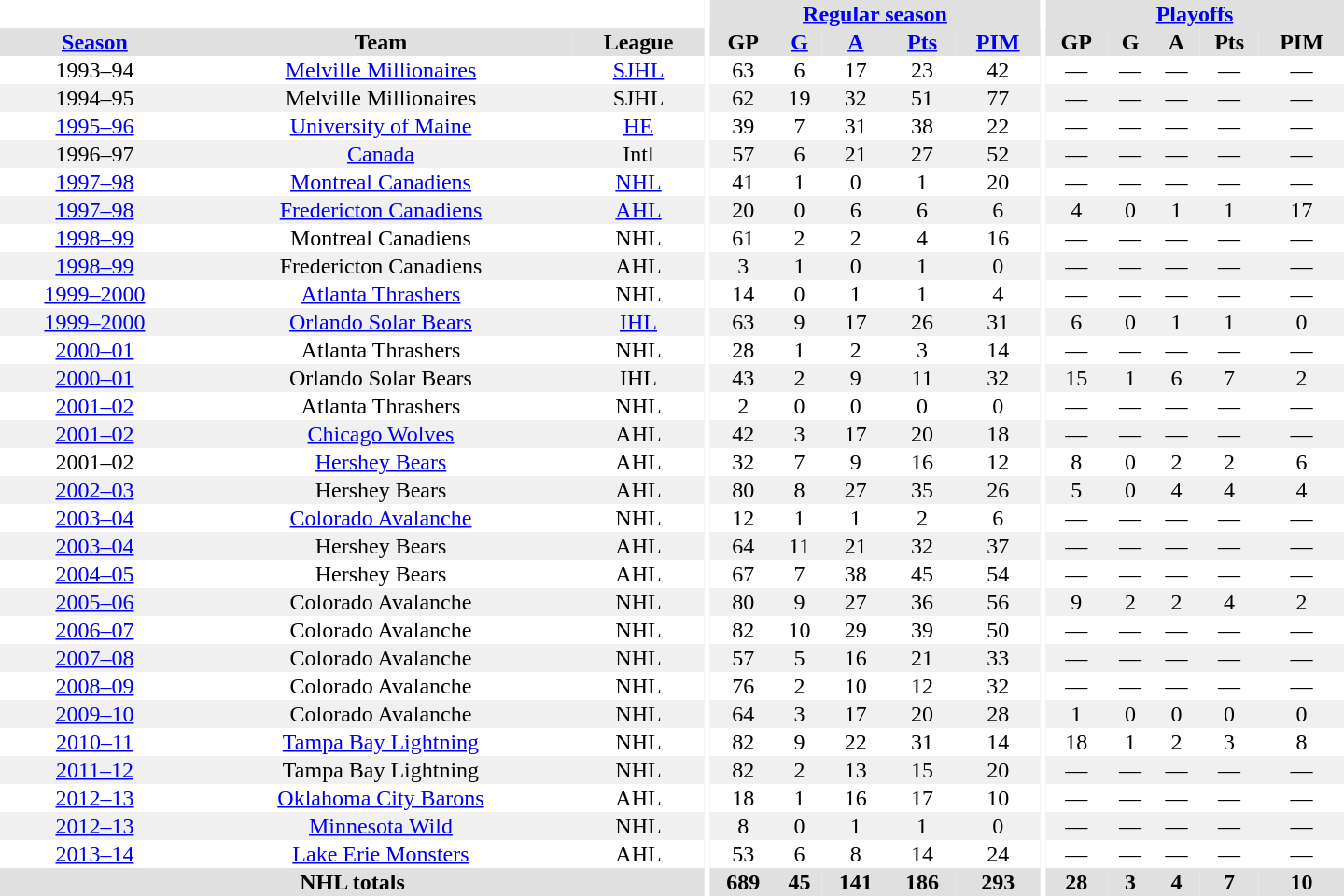<table border="0" cellpadding="1" cellspacing="0" style="text-align:center; width:60em">
<tr bgcolor="#e0e0e0">
<th colspan="3" bgcolor="#ffffff"></th>
<th rowspan="99" bgcolor="#ffffff"></th>
<th colspan="5"><a href='#'>Regular season</a></th>
<th rowspan="99" bgcolor="#ffffff"></th>
<th colspan="5"><a href='#'>Playoffs</a></th>
</tr>
<tr bgcolor="#e0e0e0">
<th><a href='#'>Season</a></th>
<th>Team</th>
<th>League</th>
<th>GP</th>
<th><a href='#'>G</a></th>
<th><a href='#'>A</a></th>
<th><a href='#'>Pts</a></th>
<th><a href='#'>PIM</a></th>
<th>GP</th>
<th>G</th>
<th>A</th>
<th>Pts</th>
<th>PIM</th>
</tr>
<tr>
<td>1993–94</td>
<td><a href='#'>Melville Millionaires</a></td>
<td><a href='#'>SJHL</a></td>
<td>63</td>
<td>6</td>
<td>17</td>
<td>23</td>
<td>42</td>
<td>—</td>
<td>—</td>
<td>—</td>
<td>—</td>
<td>—</td>
</tr>
<tr bgcolor="#f0f0f0">
<td>1994–95</td>
<td>Melville Millionaires</td>
<td>SJHL</td>
<td>62</td>
<td>19</td>
<td>32</td>
<td>51</td>
<td>77</td>
<td>—</td>
<td>—</td>
<td>—</td>
<td>—</td>
<td>—</td>
</tr>
<tr>
<td><a href='#'>1995–96</a></td>
<td><a href='#'>University of Maine</a></td>
<td><a href='#'>HE</a></td>
<td>39</td>
<td>7</td>
<td>31</td>
<td>38</td>
<td>22</td>
<td>—</td>
<td>—</td>
<td>—</td>
<td>—</td>
<td>—</td>
</tr>
<tr bgcolor="#f0f0f0">
<td>1996–97</td>
<td><a href='#'>Canada</a></td>
<td>Intl</td>
<td>57</td>
<td>6</td>
<td>21</td>
<td>27</td>
<td>52</td>
<td>—</td>
<td>—</td>
<td>—</td>
<td>—</td>
<td>—</td>
</tr>
<tr>
<td><a href='#'>1997–98</a></td>
<td><a href='#'>Montreal Canadiens</a></td>
<td><a href='#'>NHL</a></td>
<td>41</td>
<td>1</td>
<td>0</td>
<td>1</td>
<td>20</td>
<td>—</td>
<td>—</td>
<td>—</td>
<td>—</td>
<td>—</td>
</tr>
<tr bgcolor="#f0f0f0">
<td><a href='#'>1997–98</a></td>
<td><a href='#'>Fredericton Canadiens</a></td>
<td><a href='#'>AHL</a></td>
<td>20</td>
<td>0</td>
<td>6</td>
<td>6</td>
<td>6</td>
<td>4</td>
<td>0</td>
<td>1</td>
<td>1</td>
<td>17</td>
</tr>
<tr>
<td><a href='#'>1998–99</a></td>
<td>Montreal Canadiens</td>
<td>NHL</td>
<td>61</td>
<td>2</td>
<td>2</td>
<td>4</td>
<td>16</td>
<td>—</td>
<td>—</td>
<td>—</td>
<td>—</td>
<td>—</td>
</tr>
<tr bgcolor="#f0f0f0">
<td><a href='#'>1998–99</a></td>
<td>Fredericton Canadiens</td>
<td>AHL</td>
<td>3</td>
<td>1</td>
<td>0</td>
<td>1</td>
<td>0</td>
<td>—</td>
<td>—</td>
<td>—</td>
<td>—</td>
<td>—</td>
</tr>
<tr>
<td><a href='#'>1999–2000</a></td>
<td><a href='#'>Atlanta Thrashers</a></td>
<td>NHL</td>
<td>14</td>
<td>0</td>
<td>1</td>
<td>1</td>
<td>4</td>
<td>—</td>
<td>—</td>
<td>—</td>
<td>—</td>
<td>—</td>
</tr>
<tr bgcolor="#f0f0f0">
<td><a href='#'>1999–2000</a></td>
<td><a href='#'>Orlando Solar Bears</a></td>
<td><a href='#'>IHL</a></td>
<td>63</td>
<td>9</td>
<td>17</td>
<td>26</td>
<td>31</td>
<td>6</td>
<td>0</td>
<td>1</td>
<td>1</td>
<td>0</td>
</tr>
<tr>
<td><a href='#'>2000–01</a></td>
<td>Atlanta Thrashers</td>
<td>NHL</td>
<td>28</td>
<td>1</td>
<td>2</td>
<td>3</td>
<td>14</td>
<td>—</td>
<td>—</td>
<td>—</td>
<td>—</td>
<td>—</td>
</tr>
<tr bgcolor="#f0f0f0">
<td><a href='#'>2000–01</a></td>
<td>Orlando Solar Bears</td>
<td>IHL</td>
<td>43</td>
<td>2</td>
<td>9</td>
<td>11</td>
<td>32</td>
<td>15</td>
<td>1</td>
<td>6</td>
<td>7</td>
<td>2</td>
</tr>
<tr>
<td><a href='#'>2001–02</a></td>
<td>Atlanta Thrashers</td>
<td>NHL</td>
<td>2</td>
<td>0</td>
<td>0</td>
<td>0</td>
<td>0</td>
<td>—</td>
<td>—</td>
<td>—</td>
<td>—</td>
<td>—</td>
</tr>
<tr bgcolor="#f0f0f0">
<td><a href='#'>2001–02</a></td>
<td><a href='#'>Chicago Wolves</a></td>
<td>AHL</td>
<td>42</td>
<td>3</td>
<td>17</td>
<td>20</td>
<td>18</td>
<td>—</td>
<td>—</td>
<td>—</td>
<td>—</td>
<td>—</td>
</tr>
<tr>
<td>2001–02</td>
<td><a href='#'>Hershey Bears</a></td>
<td>AHL</td>
<td>32</td>
<td>7</td>
<td>9</td>
<td>16</td>
<td>12</td>
<td>8</td>
<td>0</td>
<td>2</td>
<td>2</td>
<td>6</td>
</tr>
<tr bgcolor="#f0f0f0">
<td><a href='#'>2002–03</a></td>
<td>Hershey Bears</td>
<td>AHL</td>
<td>80</td>
<td>8</td>
<td>27</td>
<td>35</td>
<td>26</td>
<td>5</td>
<td>0</td>
<td>4</td>
<td>4</td>
<td>4</td>
</tr>
<tr>
<td><a href='#'>2003–04</a></td>
<td><a href='#'>Colorado Avalanche</a></td>
<td>NHL</td>
<td>12</td>
<td>1</td>
<td>1</td>
<td>2</td>
<td>6</td>
<td>—</td>
<td>—</td>
<td>—</td>
<td>—</td>
<td>—</td>
</tr>
<tr bgcolor="#f0f0f0">
<td><a href='#'>2003–04</a></td>
<td>Hershey Bears</td>
<td>AHL</td>
<td>64</td>
<td>11</td>
<td>21</td>
<td>32</td>
<td>37</td>
<td>—</td>
<td>—</td>
<td>—</td>
<td>—</td>
<td>—</td>
</tr>
<tr>
<td><a href='#'>2004–05</a></td>
<td>Hershey Bears</td>
<td>AHL</td>
<td>67</td>
<td>7</td>
<td>38</td>
<td>45</td>
<td>54</td>
<td>—</td>
<td>—</td>
<td>—</td>
<td>—</td>
<td>—</td>
</tr>
<tr bgcolor="#f0f0f0">
<td><a href='#'>2005–06</a></td>
<td>Colorado Avalanche</td>
<td>NHL</td>
<td>80</td>
<td>9</td>
<td>27</td>
<td>36</td>
<td>56</td>
<td>9</td>
<td>2</td>
<td>2</td>
<td>4</td>
<td>2</td>
</tr>
<tr>
<td><a href='#'>2006–07</a></td>
<td>Colorado Avalanche</td>
<td>NHL</td>
<td>82</td>
<td>10</td>
<td>29</td>
<td>39</td>
<td>50</td>
<td>—</td>
<td>—</td>
<td>—</td>
<td>—</td>
<td>—</td>
</tr>
<tr bgcolor="#f0f0f0">
<td><a href='#'>2007–08</a></td>
<td>Colorado Avalanche</td>
<td>NHL</td>
<td>57</td>
<td>5</td>
<td>16</td>
<td>21</td>
<td>33</td>
<td>—</td>
<td>—</td>
<td>—</td>
<td>—</td>
<td>—</td>
</tr>
<tr>
<td><a href='#'>2008–09</a></td>
<td>Colorado Avalanche</td>
<td>NHL</td>
<td>76</td>
<td>2</td>
<td>10</td>
<td>12</td>
<td>32</td>
<td>—</td>
<td>—</td>
<td>—</td>
<td>—</td>
<td>—</td>
</tr>
<tr bgcolor="#f0f0f0">
<td><a href='#'>2009–10</a></td>
<td>Colorado Avalanche</td>
<td>NHL</td>
<td>64</td>
<td>3</td>
<td>17</td>
<td>20</td>
<td>28</td>
<td>1</td>
<td>0</td>
<td>0</td>
<td>0</td>
<td>0</td>
</tr>
<tr>
<td><a href='#'>2010–11</a></td>
<td><a href='#'>Tampa Bay Lightning</a></td>
<td>NHL</td>
<td>82</td>
<td>9</td>
<td>22</td>
<td>31</td>
<td>14</td>
<td>18</td>
<td>1</td>
<td>2</td>
<td>3</td>
<td>8</td>
</tr>
<tr bgcolor="#f0f0f0">
<td><a href='#'>2011–12</a></td>
<td>Tampa Bay Lightning</td>
<td>NHL</td>
<td>82</td>
<td>2</td>
<td>13</td>
<td>15</td>
<td>20</td>
<td>—</td>
<td>—</td>
<td>—</td>
<td>—</td>
<td>—</td>
</tr>
<tr>
<td><a href='#'>2012–13</a></td>
<td><a href='#'>Oklahoma City Barons</a></td>
<td>AHL</td>
<td>18</td>
<td>1</td>
<td>16</td>
<td>17</td>
<td>10</td>
<td>—</td>
<td>—</td>
<td>—</td>
<td>—</td>
<td>—</td>
</tr>
<tr bgcolor="#f0f0f0">
<td><a href='#'>2012–13</a></td>
<td><a href='#'>Minnesota Wild</a></td>
<td>NHL</td>
<td>8</td>
<td>0</td>
<td>1</td>
<td>1</td>
<td>0</td>
<td>—</td>
<td>—</td>
<td>—</td>
<td>—</td>
<td>—</td>
</tr>
<tr>
<td><a href='#'>2013–14</a></td>
<td><a href='#'>Lake Erie Monsters</a></td>
<td>AHL</td>
<td>53</td>
<td>6</td>
<td>8</td>
<td>14</td>
<td>24</td>
<td>—</td>
<td>—</td>
<td>—</td>
<td>—</td>
<td>—</td>
</tr>
<tr bgcolor="#e0e0e0">
<th colspan="3">NHL totals</th>
<th>689</th>
<th>45</th>
<th>141</th>
<th>186</th>
<th>293</th>
<th>28</th>
<th>3</th>
<th>4</th>
<th>7</th>
<th>10</th>
</tr>
</table>
